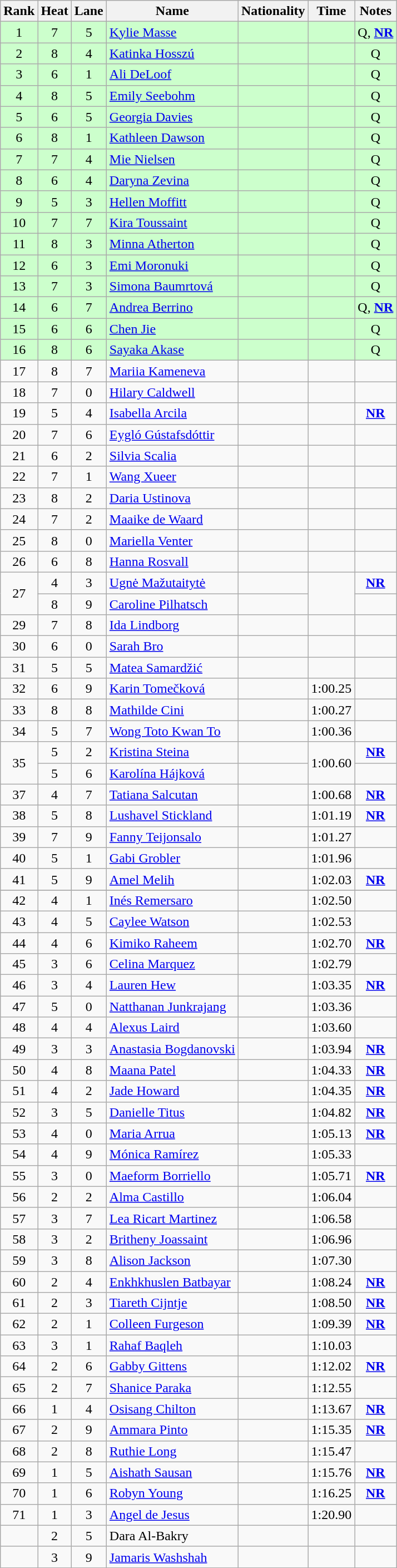<table class="wikitable sortable" style="text-align:center">
<tr>
<th>Rank</th>
<th>Heat</th>
<th>Lane</th>
<th>Name</th>
<th>Nationality</th>
<th>Time</th>
<th>Notes</th>
</tr>
<tr bgcolor=ccffcc>
<td>1</td>
<td>7</td>
<td>5</td>
<td align=left><a href='#'>Kylie Masse</a></td>
<td align=left></td>
<td></td>
<td>Q, <strong><a href='#'>NR</a></strong></td>
</tr>
<tr bgcolor=ccffcc>
<td>2</td>
<td>8</td>
<td>4</td>
<td align=left><a href='#'>Katinka Hosszú</a></td>
<td align=left></td>
<td></td>
<td>Q</td>
</tr>
<tr bgcolor=ccffcc>
<td>3</td>
<td>6</td>
<td>1</td>
<td align=left><a href='#'>Ali DeLoof</a></td>
<td align=left></td>
<td></td>
<td>Q</td>
</tr>
<tr bgcolor=ccffcc>
<td>4</td>
<td>8</td>
<td>5</td>
<td align=left><a href='#'>Emily Seebohm</a></td>
<td align=left></td>
<td></td>
<td>Q</td>
</tr>
<tr bgcolor=ccffcc>
<td>5</td>
<td>6</td>
<td>5</td>
<td align=left><a href='#'>Georgia Davies</a></td>
<td align=left></td>
<td></td>
<td>Q</td>
</tr>
<tr bgcolor=ccffcc>
<td>6</td>
<td>8</td>
<td>1</td>
<td align=left><a href='#'>Kathleen Dawson</a></td>
<td align=left></td>
<td></td>
<td>Q</td>
</tr>
<tr bgcolor=ccffcc>
<td>7</td>
<td>7</td>
<td>4</td>
<td align=left><a href='#'>Mie Nielsen</a></td>
<td align=left></td>
<td></td>
<td>Q</td>
</tr>
<tr bgcolor=ccffcc>
<td>8</td>
<td>6</td>
<td>4</td>
<td align=left><a href='#'>Daryna Zevina</a></td>
<td align=left></td>
<td></td>
<td>Q</td>
</tr>
<tr bgcolor=ccffcc>
<td>9</td>
<td>5</td>
<td>3</td>
<td align=left><a href='#'>Hellen Moffitt</a></td>
<td align=left></td>
<td></td>
<td>Q</td>
</tr>
<tr bgcolor=ccffcc>
<td>10</td>
<td>7</td>
<td>7</td>
<td align=left><a href='#'>Kira Toussaint</a></td>
<td align=left></td>
<td></td>
<td>Q</td>
</tr>
<tr bgcolor=ccffcc>
<td>11</td>
<td>8</td>
<td>3</td>
<td align=left><a href='#'>Minna Atherton</a></td>
<td align=left></td>
<td></td>
<td>Q</td>
</tr>
<tr bgcolor=ccffcc>
<td>12</td>
<td>6</td>
<td>3</td>
<td align=left><a href='#'>Emi Moronuki</a></td>
<td align=left></td>
<td></td>
<td>Q</td>
</tr>
<tr bgcolor=ccffcc>
<td>13</td>
<td>7</td>
<td>3</td>
<td align=left><a href='#'>Simona Baumrtová</a></td>
<td align=left></td>
<td></td>
<td>Q</td>
</tr>
<tr bgcolor=ccffcc>
<td>14</td>
<td>6</td>
<td>7</td>
<td align=left><a href='#'>Andrea Berrino</a></td>
<td align=left></td>
<td></td>
<td>Q, <strong><a href='#'>NR</a></strong></td>
</tr>
<tr bgcolor=ccffcc>
<td>15</td>
<td>6</td>
<td>6</td>
<td align=left><a href='#'>Chen Jie</a></td>
<td align=left></td>
<td></td>
<td>Q</td>
</tr>
<tr bgcolor=ccffcc>
<td>16</td>
<td>8</td>
<td>6</td>
<td align=left><a href='#'>Sayaka Akase</a></td>
<td align=left></td>
<td></td>
<td>Q</td>
</tr>
<tr>
<td>17</td>
<td>8</td>
<td>7</td>
<td align=left><a href='#'>Mariia Kameneva</a></td>
<td align=left></td>
<td></td>
<td></td>
</tr>
<tr>
<td>18</td>
<td>7</td>
<td>0</td>
<td align=left><a href='#'>Hilary Caldwell</a></td>
<td align=left></td>
<td></td>
<td></td>
</tr>
<tr>
<td>19</td>
<td>5</td>
<td>4</td>
<td align=left><a href='#'>Isabella Arcila</a></td>
<td align=left></td>
<td></td>
<td><strong><a href='#'>NR</a></strong></td>
</tr>
<tr>
<td>20</td>
<td>7</td>
<td>6</td>
<td align=left><a href='#'>Eygló Gústafsdóttir</a></td>
<td align=left></td>
<td></td>
<td></td>
</tr>
<tr>
<td>21</td>
<td>6</td>
<td>2</td>
<td align=left><a href='#'>Silvia Scalia</a></td>
<td align=left></td>
<td></td>
<td></td>
</tr>
<tr>
<td>22</td>
<td>7</td>
<td>1</td>
<td align=left><a href='#'>Wang Xueer</a></td>
<td align=left></td>
<td></td>
<td></td>
</tr>
<tr>
<td>23</td>
<td>8</td>
<td>2</td>
<td align=left><a href='#'>Daria Ustinova</a></td>
<td align=left></td>
<td></td>
<td></td>
</tr>
<tr>
<td>24</td>
<td>7</td>
<td>2</td>
<td align=left><a href='#'>Maaike de Waard</a></td>
<td align=left></td>
<td></td>
<td></td>
</tr>
<tr>
<td>25</td>
<td>8</td>
<td>0</td>
<td align=left><a href='#'>Mariella Venter</a></td>
<td align=left></td>
<td></td>
<td></td>
</tr>
<tr>
<td>26</td>
<td>6</td>
<td>8</td>
<td align=left><a href='#'>Hanna Rosvall</a></td>
<td align=left></td>
<td></td>
<td></td>
</tr>
<tr>
<td rowspan=2>27</td>
<td>4</td>
<td>3</td>
<td align=left><a href='#'>Ugnė Mažutaitytė</a></td>
<td align=left></td>
<td rowspan=2></td>
<td><strong><a href='#'>NR</a></strong></td>
</tr>
<tr>
<td>8</td>
<td>9</td>
<td align=left><a href='#'>Caroline Pilhatsch</a></td>
<td align=left></td>
<td></td>
</tr>
<tr>
<td>29</td>
<td>7</td>
<td>8</td>
<td align=left><a href='#'>Ida Lindborg</a></td>
<td align=left></td>
<td></td>
<td></td>
</tr>
<tr>
<td>30</td>
<td>6</td>
<td>0</td>
<td align=left><a href='#'>Sarah Bro</a></td>
<td align=left></td>
<td></td>
<td></td>
</tr>
<tr>
<td>31</td>
<td>5</td>
<td>5</td>
<td align=left><a href='#'>Matea Samardžić</a></td>
<td align=left></td>
<td></td>
<td></td>
</tr>
<tr>
<td>32</td>
<td>6</td>
<td>9</td>
<td align=left><a href='#'>Karin Tomečková</a></td>
<td align=left></td>
<td>1:00.25</td>
<td></td>
</tr>
<tr>
<td>33</td>
<td>8</td>
<td>8</td>
<td align=left><a href='#'>Mathilde Cini</a></td>
<td align=left></td>
<td>1:00.27</td>
<td></td>
</tr>
<tr>
<td>34</td>
<td>5</td>
<td>7</td>
<td align=left><a href='#'>Wong Toto Kwan To</a></td>
<td align=left></td>
<td>1:00.36</td>
<td></td>
</tr>
<tr>
<td rowspan=2>35</td>
<td>5</td>
<td>2</td>
<td align=left><a href='#'>Kristina Steina</a></td>
<td align=left></td>
<td rowspan=2>1:00.60</td>
<td><strong><a href='#'>NR</a></strong></td>
</tr>
<tr>
<td>5</td>
<td>6</td>
<td align=left><a href='#'>Karolína Hájková</a></td>
<td align=left></td>
<td></td>
</tr>
<tr>
<td>37</td>
<td>4</td>
<td>7</td>
<td align=left><a href='#'>Tatiana Salcutan</a></td>
<td align=left></td>
<td>1:00.68</td>
<td><strong><a href='#'>NR</a></strong></td>
</tr>
<tr>
<td>38</td>
<td>5</td>
<td>8</td>
<td align=left><a href='#'>Lushavel Stickland</a></td>
<td align=left></td>
<td>1:01.19</td>
<td><strong><a href='#'>NR</a></strong></td>
</tr>
<tr>
<td>39</td>
<td>7</td>
<td>9</td>
<td align=left><a href='#'>Fanny Teijonsalo</a></td>
<td align=left></td>
<td>1:01.27</td>
<td></td>
</tr>
<tr>
<td>40</td>
<td>5</td>
<td>1</td>
<td align=left><a href='#'>Gabi Grobler</a></td>
<td align=left></td>
<td>1:01.96</td>
<td></td>
</tr>
<tr>
<td>41</td>
<td>5</td>
<td>9</td>
<td align=left><a href='#'>Amel Melih</a></td>
<td align=left></td>
<td>1:02.03</td>
<td><strong><a href='#'>NR</a></strong></td>
</tr>
<tr>
</tr>
<tr>
<td>42</td>
<td>4</td>
<td>1</td>
<td align=left><a href='#'>Inés Remersaro</a></td>
<td align=left></td>
<td>1:02.50</td>
<td></td>
</tr>
<tr>
<td>43</td>
<td>4</td>
<td>5</td>
<td align=left><a href='#'>Caylee Watson</a></td>
<td align=left></td>
<td>1:02.53</td>
<td></td>
</tr>
<tr>
<td>44</td>
<td>4</td>
<td>6</td>
<td align=left><a href='#'>Kimiko Raheem</a></td>
<td align=left></td>
<td>1:02.70</td>
<td><strong><a href='#'>NR</a></strong></td>
</tr>
<tr>
<td>45</td>
<td>3</td>
<td>6</td>
<td align=left><a href='#'>Celina Marquez</a></td>
<td align=left></td>
<td>1:02.79</td>
<td></td>
</tr>
<tr>
<td>46</td>
<td>3</td>
<td>4</td>
<td align=left><a href='#'>Lauren Hew</a></td>
<td align=left></td>
<td>1:03.35</td>
<td><strong><a href='#'>NR</a></strong></td>
</tr>
<tr>
<td>47</td>
<td>5</td>
<td>0</td>
<td align=left><a href='#'>Natthanan Junkrajang</a></td>
<td align=left></td>
<td>1:03.36</td>
<td></td>
</tr>
<tr>
<td>48</td>
<td>4</td>
<td>4</td>
<td align=left><a href='#'>Alexus Laird</a></td>
<td align=left></td>
<td>1:03.60</td>
<td></td>
</tr>
<tr>
<td>49</td>
<td>3</td>
<td>3</td>
<td align=left><a href='#'>Anastasia Bogdanovski</a></td>
<td align=left></td>
<td>1:03.94</td>
<td><strong><a href='#'>NR</a></strong></td>
</tr>
<tr>
<td>50</td>
<td>4</td>
<td>8</td>
<td align=left><a href='#'>Maana Patel</a></td>
<td align=left></td>
<td>1:04.33</td>
<td><strong><a href='#'>NR</a></strong></td>
</tr>
<tr>
<td>51</td>
<td>4</td>
<td>2</td>
<td align=left><a href='#'>Jade Howard</a></td>
<td align=left></td>
<td>1:04.35</td>
<td><strong><a href='#'>NR</a></strong></td>
</tr>
<tr>
<td>52</td>
<td>3</td>
<td>5</td>
<td align=left><a href='#'>Danielle Titus</a></td>
<td align=left></td>
<td>1:04.82</td>
<td><strong><a href='#'>NR</a></strong></td>
</tr>
<tr>
<td>53</td>
<td>4</td>
<td>0</td>
<td align=left><a href='#'>Maria Arrua</a></td>
<td align=left></td>
<td>1:05.13</td>
<td><strong><a href='#'>NR</a></strong></td>
</tr>
<tr>
<td>54</td>
<td>4</td>
<td>9</td>
<td align=left><a href='#'>Mónica Ramírez</a></td>
<td align=left></td>
<td>1:05.33</td>
<td></td>
</tr>
<tr>
<td>55</td>
<td>3</td>
<td>0</td>
<td align=left><a href='#'>Maeform Borriello</a></td>
<td align=left></td>
<td>1:05.71</td>
<td><strong><a href='#'>NR</a></strong></td>
</tr>
<tr>
<td>56</td>
<td>2</td>
<td>2</td>
<td align=left><a href='#'>Alma Castillo</a></td>
<td align=left></td>
<td>1:06.04</td>
<td></td>
</tr>
<tr>
<td>57</td>
<td>3</td>
<td>7</td>
<td align=left><a href='#'>Lea Ricart Martinez</a></td>
<td align=left></td>
<td>1:06.58</td>
<td></td>
</tr>
<tr>
<td>58</td>
<td>3</td>
<td>2</td>
<td align=left><a href='#'>Britheny Joassaint</a></td>
<td align=left></td>
<td>1:06.96</td>
<td></td>
</tr>
<tr>
<td>59</td>
<td>3</td>
<td>8</td>
<td align=left><a href='#'>Alison Jackson</a></td>
<td align=left></td>
<td>1:07.30</td>
<td></td>
</tr>
<tr>
<td>60</td>
<td>2</td>
<td>4</td>
<td align=left><a href='#'>Enkhkhuslen Batbayar</a></td>
<td align=left></td>
<td>1:08.24</td>
<td><strong><a href='#'>NR</a></strong></td>
</tr>
<tr>
<td>61</td>
<td>2</td>
<td>3</td>
<td align=left><a href='#'>Tiareth Cijntje</a></td>
<td align=left></td>
<td>1:08.50</td>
<td><strong><a href='#'>NR</a></strong></td>
</tr>
<tr>
<td>62</td>
<td>2</td>
<td>1</td>
<td align=left><a href='#'>Colleen Furgeson</a></td>
<td align=left></td>
<td>1:09.39</td>
<td><strong><a href='#'>NR</a></strong></td>
</tr>
<tr>
<td>63</td>
<td>3</td>
<td>1</td>
<td align=left><a href='#'>Rahaf Baqleh</a></td>
<td align=left></td>
<td>1:10.03</td>
<td></td>
</tr>
<tr>
<td>64</td>
<td>2</td>
<td>6</td>
<td align=left><a href='#'>Gabby Gittens</a></td>
<td align=left></td>
<td>1:12.02</td>
<td><strong><a href='#'>NR</a></strong></td>
</tr>
<tr>
<td>65</td>
<td>2</td>
<td>7</td>
<td align=left><a href='#'>Shanice Paraka</a></td>
<td align=left></td>
<td>1:12.55</td>
<td></td>
</tr>
<tr>
<td>66</td>
<td>1</td>
<td>4</td>
<td align=left><a href='#'>Osisang Chilton</a></td>
<td align=left></td>
<td>1:13.67</td>
<td><strong><a href='#'>NR</a></strong></td>
</tr>
<tr>
<td>67</td>
<td>2</td>
<td>9</td>
<td align=left><a href='#'>Ammara Pinto</a></td>
<td align=left></td>
<td>1:15.35</td>
<td><strong><a href='#'>NR</a></strong></td>
</tr>
<tr>
<td>68</td>
<td>2</td>
<td>8</td>
<td align=left><a href='#'>Ruthie Long</a></td>
<td align=left></td>
<td>1:15.47</td>
<td></td>
</tr>
<tr>
<td>69</td>
<td>1</td>
<td>5</td>
<td align=left><a href='#'>Aishath Sausan</a></td>
<td align=left></td>
<td>1:15.76</td>
<td><strong><a href='#'>NR</a></strong></td>
</tr>
<tr>
<td>70</td>
<td>1</td>
<td>6</td>
<td align=left><a href='#'>Robyn Young</a></td>
<td align=left></td>
<td>1:16.25</td>
<td><strong><a href='#'>NR</a></strong></td>
</tr>
<tr>
<td>71</td>
<td>1</td>
<td>3</td>
<td align=left><a href='#'>Angel de Jesus</a></td>
<td align=left></td>
<td>1:20.90</td>
<td></td>
</tr>
<tr>
<td></td>
<td>2</td>
<td>5</td>
<td align=left>Dara Al-Bakry</td>
<td align=left></td>
<td></td>
<td></td>
</tr>
<tr>
<td></td>
<td>3</td>
<td>9</td>
<td align=left><a href='#'>Jamaris Washshah</a></td>
<td align=left></td>
<td></td>
<td></td>
</tr>
</table>
